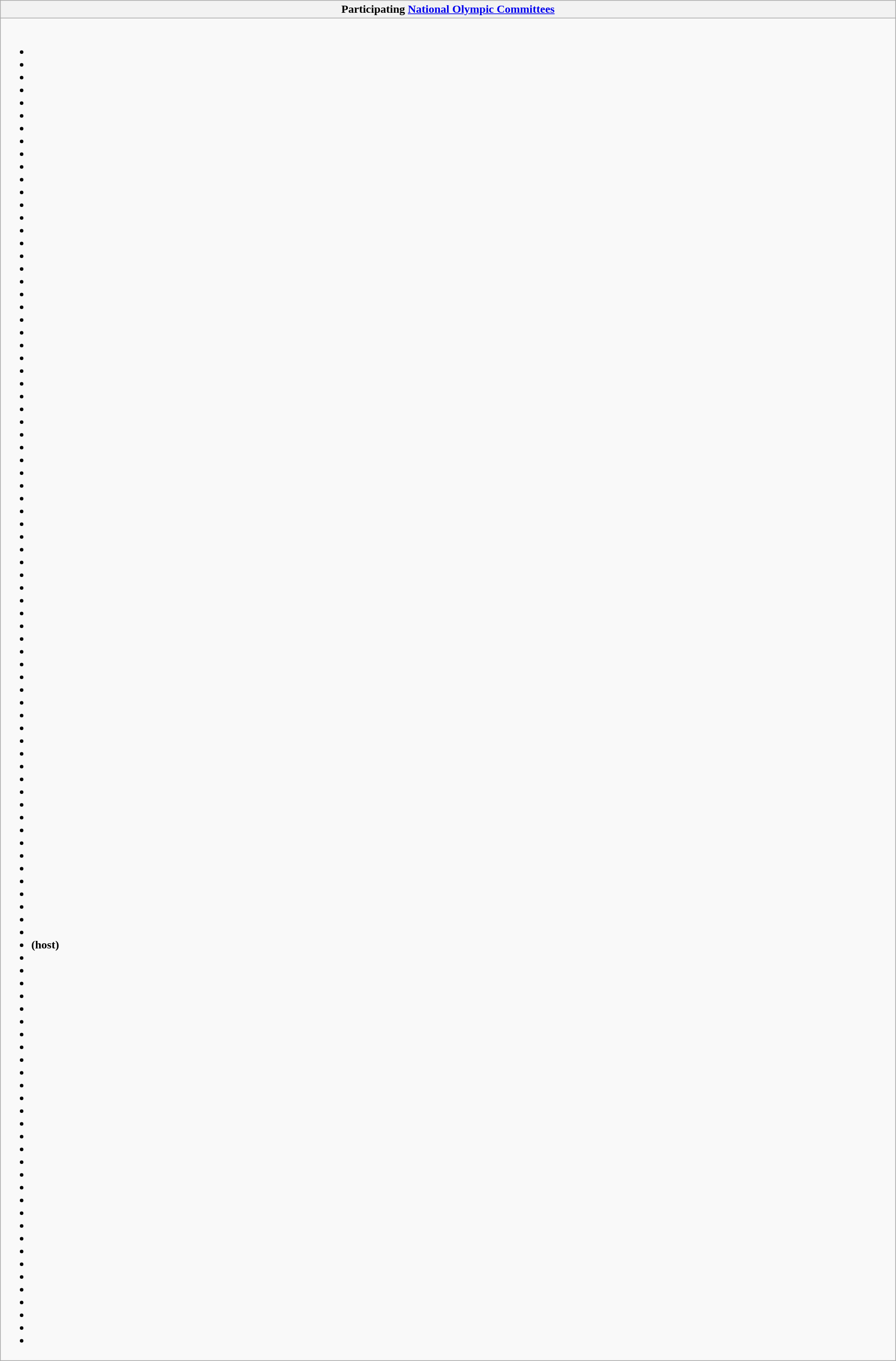<table class="wikitable collapsible" style="margin:1em auto; width:100%;">
<tr>
<th>Participating <a href='#'>National Olympic Committees</a></th>
</tr>
<tr>
<td><br><ul><li></li><li></li><li></li><li></li><li></li><li></li><li></li><li></li><li></li><li></li><li></li><li></li><li></li><li></li><li></li><li></li><li></li><li></li><li></li><li></li><li></li><li></li><li></li><li></li><li></li><li></li><li></li><li></li><li></li><li></li><li></li><li></li><li></li><li></li><li></li><li></li><li></li><li></li><li></li><li></li><li></li><li></li><li></li><li></li><li></li><li></li><li></li><li></li><li></li><li></li><li></li><li></li><li></li><li></li><li></li><li></li><li></li><li></li><li></li><li></li><li></li><li></li><li></li><li></li><li></li><li></li><li></li><li></li><li></li><li></li><li> <strong>(host)</strong></li><li></li><li></li><li></li><li></li><li></li><li></li><li></li><li></li><li></li><li></li><li></li><li></li><li></li><li></li><li></li><li></li><li></li><li></li><li></li><li></li><li></li><li></li><li></li><li></li><li></li><li></li><li></li><li></li><li></li><li></li><li></li></ul></td>
</tr>
</table>
